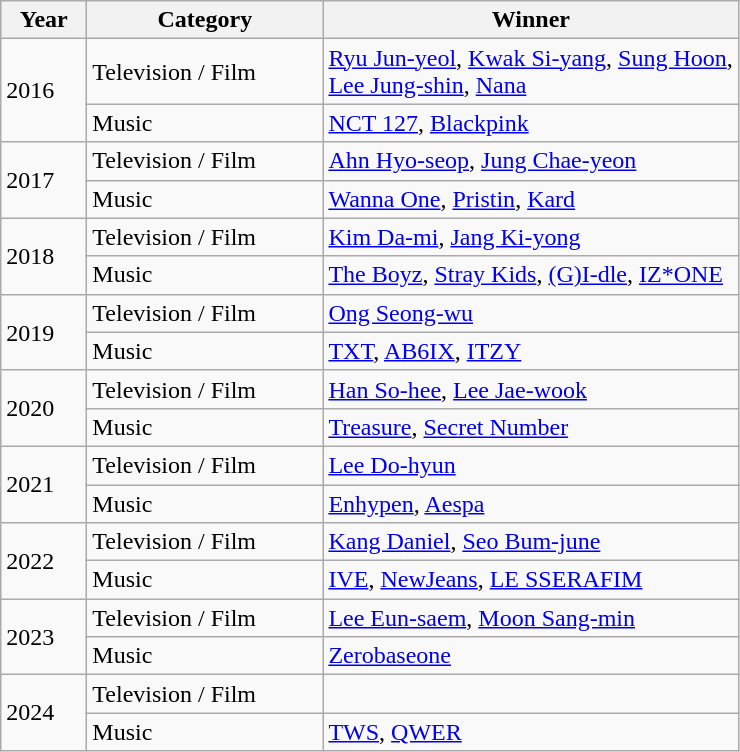<table class="wikitable">
<tr align="center">
<th style="width:50px">Year</th>
<th style="width:150px">Category</th>
<th style="width:270px">Winner</th>
</tr>
<tr>
<td rowspan="2">2016</td>
<td>Television / Film</td>
<td><a href='#'>Ryu Jun-yeol</a>, <a href='#'>Kwak Si-yang</a>, <a href='#'>Sung Hoon</a>, <a href='#'>Lee Jung-shin</a>, <a href='#'>Nana</a></td>
</tr>
<tr>
<td>Music</td>
<td><a href='#'>NCT 127</a>, <a href='#'>Blackpink</a></td>
</tr>
<tr>
<td rowspan="2">2017</td>
<td>Television / Film</td>
<td><a href='#'>Ahn Hyo-seop</a>, <a href='#'>Jung Chae-yeon</a></td>
</tr>
<tr>
<td>Music</td>
<td><a href='#'>Wanna One</a>, <a href='#'>Pristin</a>, <a href='#'>Kard</a></td>
</tr>
<tr>
<td rowspan="2">2018</td>
<td>Television / Film</td>
<td><a href='#'>Kim Da-mi</a>, <a href='#'>Jang Ki-yong</a></td>
</tr>
<tr>
<td>Music</td>
<td><a href='#'>The Boyz</a>, <a href='#'>Stray Kids</a>, <a href='#'>(G)I-dle</a>, <a href='#'>IZ*ONE</a></td>
</tr>
<tr>
<td rowspan="2">2019</td>
<td>Television / Film</td>
<td><a href='#'>Ong Seong-wu</a></td>
</tr>
<tr>
<td>Music</td>
<td><a href='#'>TXT</a>, <a href='#'>AB6IX</a>, <a href='#'>ITZY</a></td>
</tr>
<tr>
<td rowspan="2">2020</td>
<td>Television / Film</td>
<td><a href='#'>Han So-hee</a>, <a href='#'>Lee Jae-wook</a></td>
</tr>
<tr>
<td>Music</td>
<td><a href='#'>Treasure</a>, <a href='#'>Secret Number</a></td>
</tr>
<tr>
<td rowspan="2">2021</td>
<td rowspan="1">Television / Film</td>
<td><a href='#'>Lee Do-hyun</a></td>
</tr>
<tr>
<td>Music</td>
<td><a href='#'>Enhypen</a>, <a href='#'>Aespa</a></td>
</tr>
<tr>
<td rowspan="2">2022</td>
<td>Television / Film</td>
<td><a href='#'>Kang Daniel</a>, <a href='#'>Seo Bum-june</a></td>
</tr>
<tr>
<td>Music</td>
<td><a href='#'>IVE</a>, <a href='#'>NewJeans</a>, <a href='#'>LE SSERAFIM</a></td>
</tr>
<tr>
<td rowspan="2">2023</td>
<td>Television / Film</td>
<td><a href='#'>Lee Eun-saem</a>, <a href='#'>Moon Sang-min</a></td>
</tr>
<tr>
<td>Music</td>
<td><a href='#'>Zerobaseone</a></td>
</tr>
<tr>
<td rowspan="2">2024</td>
<td>Television / Film</td>
<td></td>
</tr>
<tr>
<td>Music</td>
<td><a href='#'>TWS</a>, <a href='#'>QWER</a></td>
</tr>
</table>
